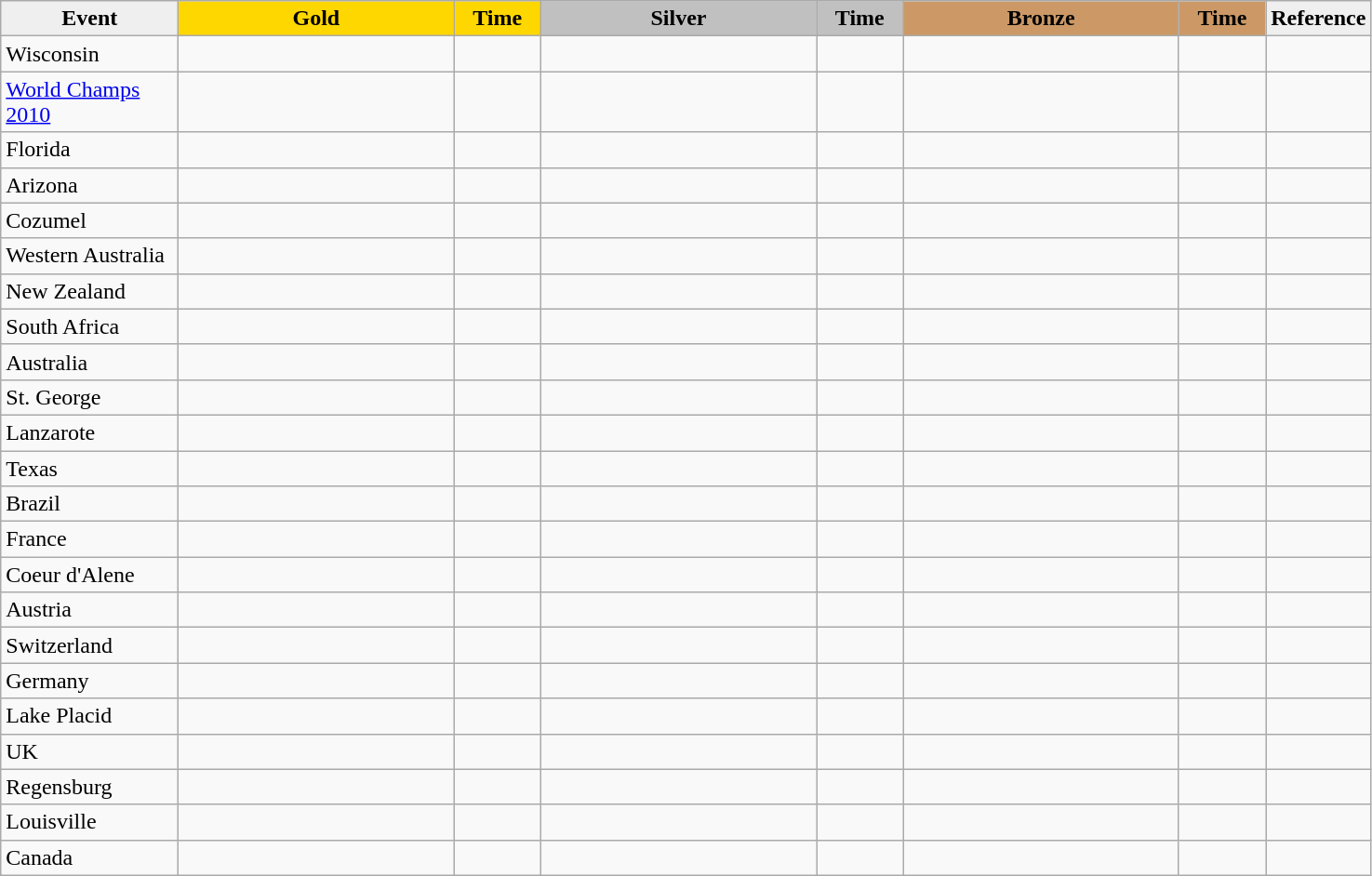<table class="wikitable sortable">
<tr align="center">
<td width="120" bgcolor="efefef"><strong>Event</strong></td>
<td width="190" bgcolor="gold"><strong>Gold</strong></td>
<td width="55" bgcolor="gold"><strong>Time</strong></td>
<td width="190" bgcolor="silver"><strong>Silver</strong></td>
<td width="55" bgcolor="silver"><strong>Time</strong></td>
<td width="190" bgcolor="cc9966"><strong>Bronze</strong></td>
<td width="55" bgcolor="cc9966"><strong>Time</strong></td>
<td class="unsortable" bgcolor="efefef"><strong>Reference</strong></td>
</tr>
<tr>
<td>Wisconsin</td>
<td></td>
<td></td>
<td></td>
<td></td>
<td></td>
<td></td>
<td></td>
</tr>
<tr>
<td><a href='#'>World Champs 2010</a></td>
<td></td>
<td></td>
<td></td>
<td></td>
<td></td>
<td></td>
<td></td>
</tr>
<tr>
<td>Florida</td>
<td></td>
<td></td>
<td></td>
<td></td>
<td></td>
<td></td>
<td></td>
</tr>
<tr>
<td>Arizona</td>
<td></td>
<td></td>
<td></td>
<td></td>
<td></td>
<td></td>
<td></td>
</tr>
<tr>
<td>Cozumel</td>
<td></td>
<td></td>
<td></td>
<td></td>
<td></td>
<td></td>
<td></td>
</tr>
<tr>
<td>Western Australia</td>
<td></td>
<td></td>
<td></td>
<td></td>
<td></td>
<td></td>
<td></td>
</tr>
<tr>
<td>New Zealand</td>
<td></td>
<td></td>
<td></td>
<td></td>
<td></td>
<td></td>
<td></td>
</tr>
<tr>
<td>South Africa</td>
<td></td>
<td></td>
<td></td>
<td></td>
<td></td>
<td></td>
<td></td>
</tr>
<tr>
<td>Australia</td>
<td></td>
<td></td>
<td></td>
<td></td>
<td></td>
<td></td>
<td></td>
</tr>
<tr>
<td>St. George</td>
<td></td>
<td></td>
<td></td>
<td></td>
<td></td>
<td></td>
<td></td>
</tr>
<tr>
<td>Lanzarote</td>
<td></td>
<td></td>
<td></td>
<td></td>
<td></td>
<td></td>
<td></td>
</tr>
<tr>
<td>Texas</td>
<td></td>
<td></td>
<td></td>
<td></td>
<td></td>
<td></td>
<td></td>
</tr>
<tr>
<td>Brazil</td>
<td></td>
<td></td>
<td></td>
<td></td>
<td></td>
<td></td>
<td></td>
</tr>
<tr>
<td>France</td>
<td></td>
<td></td>
<td></td>
<td></td>
<td></td>
<td></td>
<td></td>
</tr>
<tr>
<td>Coeur d'Alene</td>
<td></td>
<td></td>
<td></td>
<td></td>
<td></td>
<td></td>
<td></td>
</tr>
<tr>
<td>Austria</td>
<td></td>
<td></td>
<td></td>
<td></td>
<td></td>
<td></td>
<td></td>
</tr>
<tr>
<td>Switzerland</td>
<td></td>
<td></td>
<td></td>
<td></td>
<td></td>
<td></td>
<td></td>
</tr>
<tr>
<td>Germany</td>
<td></td>
<td></td>
<td></td>
<td></td>
<td></td>
<td></td>
<td></td>
</tr>
<tr>
<td>Lake Placid</td>
<td></td>
<td></td>
<td></td>
<td></td>
<td></td>
<td></td>
<td></td>
</tr>
<tr>
<td>UK</td>
<td></td>
<td></td>
<td></td>
<td></td>
<td></td>
<td></td>
<td></td>
</tr>
<tr>
<td>Regensburg</td>
<td></td>
<td></td>
<td></td>
<td></td>
<td></td>
<td></td>
<td></td>
</tr>
<tr>
<td>Louisville</td>
<td></td>
<td></td>
<td></td>
<td></td>
<td></td>
<td></td>
<td></td>
</tr>
<tr>
<td>Canada</td>
<td></td>
<td></td>
<td></td>
<td></td>
<td></td>
<td></td>
<td></td>
</tr>
</table>
